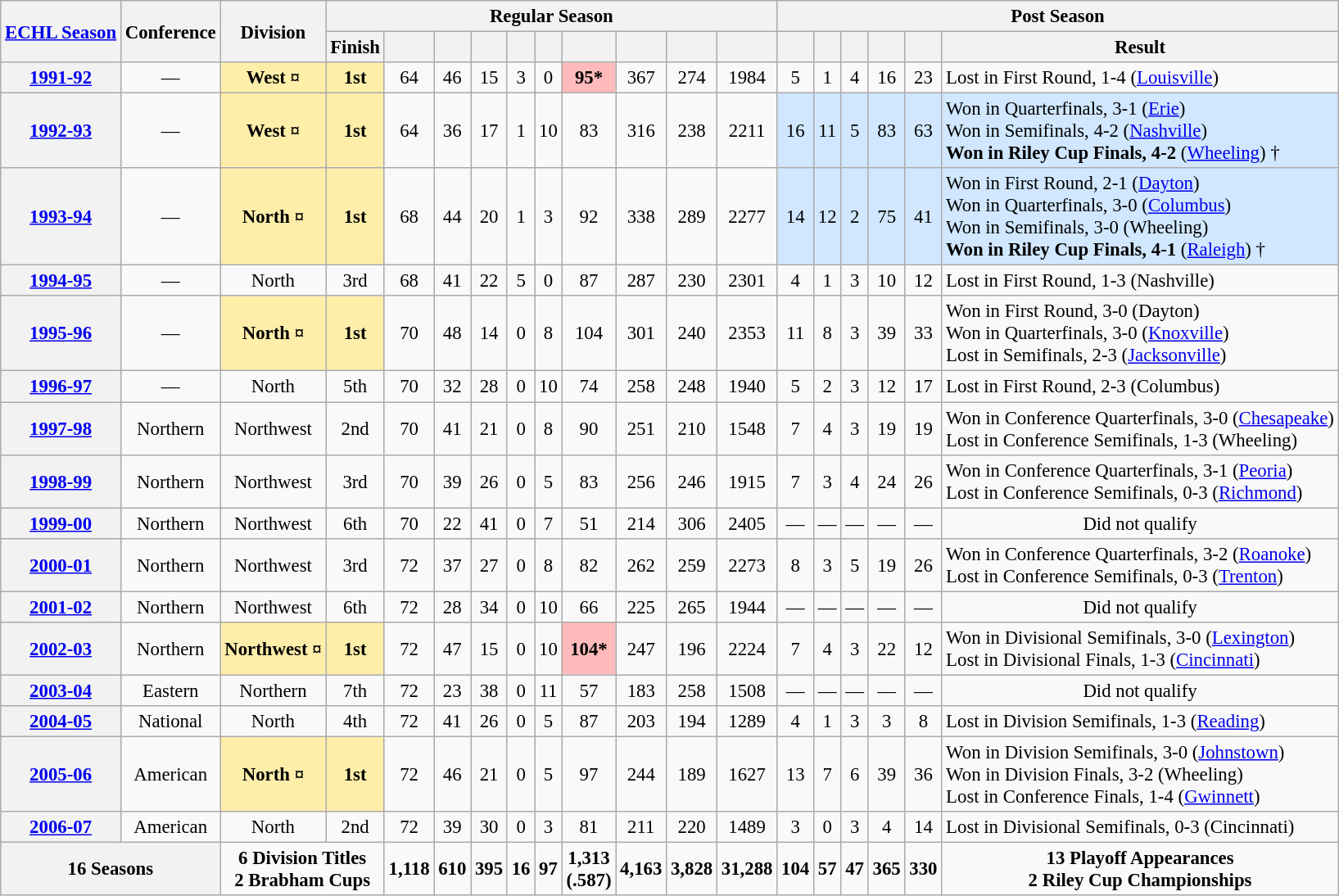<table class="wikitable" style="text-align: center; font-size: 95%">
<tr>
<th rowspan="2"><a href='#'>ECHL Season</a></th>
<th rowspan="2">Conference</th>
<th rowspan="2">Division</th>
<th colspan="10">Regular Season</th>
<th colspan="7">Post Season</th>
</tr>
<tr>
<th>Finish</th>
<th></th>
<th></th>
<th></th>
<th></th>
<th></th>
<th></th>
<th></th>
<th></th>
<th></th>
<th></th>
<th></th>
<th></th>
<th></th>
<th></th>
<th>Result</th>
</tr>
<tr>
<th><a href='#'>1991-92</a></th>
<td>—</td>
<td style="background: #ffeeaa;"><strong>West ¤</strong></td>
<td style="background: #ffeeaa;"><strong>1st</strong></td>
<td>64</td>
<td>46</td>
<td>15</td>
<td>3</td>
<td>0</td>
<td style="background: #ffbbbb;"><strong>95*</strong></td>
<td>367</td>
<td>274</td>
<td>1984</td>
<td>5</td>
<td>1</td>
<td>4</td>
<td>16</td>
<td>23</td>
<td align="left">Lost in First Round, 1-4 (<a href='#'>Louisville</a>)</td>
</tr>
<tr>
<th><a href='#'>1992-93</a></th>
<td>—</td>
<td style="background: #ffeeaa;"><strong>West ¤</strong></td>
<td style="background: #ffeeaa;"><strong>1st</strong></td>
<td>64</td>
<td>36</td>
<td>17</td>
<td>1</td>
<td>10</td>
<td>83</td>
<td>316</td>
<td>238</td>
<td>2211</td>
<td style="background: #d0e7ff;">16</td>
<td style="background: #d0e7ff;">11</td>
<td style="background: #d0e7ff;">5</td>
<td style="background: #d0e7ff;">83</td>
<td style="background: #d0e7ff;">63</td>
<td style="background: #d0e7ff;" align="left">Won in Quarterfinals, 3-1 (<a href='#'>Erie</a>)<br>Won in Semifinals, 4-2 (<a href='#'>Nashville</a>)<br><strong>Won in Riley Cup Finals, 4-2</strong> (<a href='#'>Wheeling</a>) †</td>
</tr>
<tr>
<th><a href='#'>1993-94</a></th>
<td>—</td>
<td style="background: #ffeeaa;"><strong>North ¤</strong></td>
<td style="background: #ffeeaa;"><strong>1st</strong></td>
<td>68</td>
<td>44</td>
<td>20</td>
<td>1</td>
<td>3</td>
<td>92</td>
<td>338</td>
<td>289</td>
<td>2277</td>
<td style="background: #d0e7ff;">14</td>
<td style="background: #d0e7ff;">12</td>
<td style="background: #d0e7ff;">2</td>
<td style="background: #d0e7ff;">75</td>
<td style="background: #d0e7ff;">41</td>
<td style="background: #d0e7ff;" align="left">Won in First Round, 2-1 (<a href='#'>Dayton</a>)<br>Won in Quarterfinals, 3-0 (<a href='#'>Columbus</a>)<br>Won in Semifinals, 3-0 (Wheeling)<br><strong>Won in Riley Cup Finals, 4-1</strong> (<a href='#'>Raleigh</a>) †</td>
</tr>
<tr>
<th><a href='#'>1994-95</a></th>
<td>—</td>
<td>North</td>
<td>3rd</td>
<td>68</td>
<td>41</td>
<td>22</td>
<td>5</td>
<td>0</td>
<td>87</td>
<td>287</td>
<td>230</td>
<td>2301</td>
<td>4</td>
<td>1</td>
<td>3</td>
<td>10</td>
<td>12</td>
<td align="left">Lost in First Round, 1-3 (Nashville)</td>
</tr>
<tr>
<th><a href='#'>1995-96</a></th>
<td>—</td>
<td style="background: #ffeeaa;"><strong>North ¤</strong></td>
<td style="background: #ffeeaa;"><strong>1st</strong></td>
<td>70</td>
<td>48</td>
<td>14</td>
<td>0</td>
<td>8</td>
<td>104</td>
<td>301</td>
<td>240</td>
<td>2353</td>
<td>11</td>
<td>8</td>
<td>3</td>
<td>39</td>
<td>33</td>
<td align="left">Won in First Round, 3-0 (Dayton)<br>Won in Quarterfinals, 3-0 (<a href='#'>Knoxville</a>)<br>Lost in Semifinals, 2-3 (<a href='#'>Jacksonville</a>)</td>
</tr>
<tr>
<th><a href='#'>1996-97</a></th>
<td>—</td>
<td>North</td>
<td>5th</td>
<td>70</td>
<td>32</td>
<td>28</td>
<td>0</td>
<td>10</td>
<td>74</td>
<td>258</td>
<td>248</td>
<td>1940</td>
<td>5</td>
<td>2</td>
<td>3</td>
<td>12</td>
<td>17</td>
<td align="left">Lost in First Round, 2-3 (Columbus)</td>
</tr>
<tr>
<th><a href='#'>1997-98</a></th>
<td>Northern</td>
<td>Northwest</td>
<td>2nd</td>
<td>70</td>
<td>41</td>
<td>21</td>
<td>0</td>
<td>8</td>
<td>90</td>
<td>251</td>
<td>210</td>
<td>1548</td>
<td>7</td>
<td>4</td>
<td>3</td>
<td>19</td>
<td>19</td>
<td align="left">Won in Conference Quarterfinals, 3-0 (<a href='#'>Chesapeake</a>)<br>Lost in Conference Semifinals, 1-3 (Wheeling)</td>
</tr>
<tr>
<th><a href='#'>1998-99</a></th>
<td>Northern</td>
<td>Northwest</td>
<td>3rd</td>
<td>70</td>
<td>39</td>
<td>26</td>
<td>0</td>
<td>5</td>
<td>83</td>
<td>256</td>
<td>246</td>
<td>1915</td>
<td>7</td>
<td>3</td>
<td>4</td>
<td>24</td>
<td>26</td>
<td align="left">Won in Conference Quarterfinals, 3-1 (<a href='#'>Peoria</a>)<br>Lost in Conference Semifinals, 0-3 (<a href='#'>Richmond</a>)</td>
</tr>
<tr>
<th><a href='#'>1999-00</a></th>
<td>Northern</td>
<td>Northwest</td>
<td>6th</td>
<td>70</td>
<td>22</td>
<td>41</td>
<td>0</td>
<td>7</td>
<td>51</td>
<td>214</td>
<td>306</td>
<td>2405</td>
<td>—</td>
<td>—</td>
<td>—</td>
<td>—</td>
<td>—</td>
<td>Did not qualify</td>
</tr>
<tr>
<th><a href='#'>2000-01</a></th>
<td>Northern</td>
<td>Northwest</td>
<td>3rd</td>
<td>72</td>
<td>37</td>
<td>27</td>
<td>0</td>
<td>8</td>
<td>82</td>
<td>262</td>
<td>259</td>
<td>2273</td>
<td>8</td>
<td>3</td>
<td>5</td>
<td>19</td>
<td>26</td>
<td align="left">Won in Conference Quarterfinals, 3-2 (<a href='#'>Roanoke</a>)<br>Lost in Conference Semifinals, 0-3 (<a href='#'>Trenton</a>)</td>
</tr>
<tr>
<th><a href='#'>2001-02</a></th>
<td>Northern</td>
<td>Northwest</td>
<td>6th</td>
<td>72</td>
<td>28</td>
<td>34</td>
<td>0</td>
<td>10</td>
<td>66</td>
<td>225</td>
<td>265</td>
<td>1944</td>
<td>—</td>
<td>—</td>
<td>—</td>
<td>—</td>
<td>—</td>
<td>Did not qualify</td>
</tr>
<tr>
<th><a href='#'>2002-03</a></th>
<td>Northern</td>
<td style="background: #ffeeaa;"><strong>Northwest ¤</strong></td>
<td style="background: #ffeeaa;"><strong>1st</strong></td>
<td>72</td>
<td>47</td>
<td>15</td>
<td>0</td>
<td>10</td>
<td style="background: #ffbbbb;"><strong>104*</strong></td>
<td>247</td>
<td>196</td>
<td>2224</td>
<td>7</td>
<td>4</td>
<td>3</td>
<td>22</td>
<td>12</td>
<td align="left">Won in Divisional Semifinals, 3-0 (<a href='#'>Lexington</a>)<br>Lost in Divisional Finals, 1-3 (<a href='#'>Cincinnati</a>)</td>
</tr>
<tr>
<th><a href='#'>2003-04</a></th>
<td>Eastern</td>
<td>Northern</td>
<td>7th</td>
<td>72</td>
<td>23</td>
<td>38</td>
<td>0</td>
<td>11</td>
<td>57</td>
<td>183</td>
<td>258</td>
<td>1508</td>
<td>—</td>
<td>—</td>
<td>—</td>
<td>—</td>
<td>—</td>
<td>Did not qualify</td>
</tr>
<tr>
<th><a href='#'>2004-05</a></th>
<td>National</td>
<td>North</td>
<td>4th</td>
<td>72</td>
<td>41</td>
<td>26</td>
<td>0</td>
<td>5</td>
<td>87</td>
<td>203</td>
<td>194</td>
<td>1289</td>
<td>4</td>
<td>1</td>
<td>3</td>
<td>3</td>
<td>8</td>
<td align="left">Lost in Division Semifinals, 1-3 (<a href='#'>Reading</a>)</td>
</tr>
<tr>
<th><a href='#'>2005-06</a></th>
<td>American</td>
<td style="background: #ffeeaa;"><strong>North ¤</strong></td>
<td style="background: #ffeeaa;"><strong>1st</strong></td>
<td>72</td>
<td>46</td>
<td>21</td>
<td>0</td>
<td>5</td>
<td>97</td>
<td>244</td>
<td>189</td>
<td>1627</td>
<td>13</td>
<td>7</td>
<td>6</td>
<td>39</td>
<td>36</td>
<td align="left">Won in Division Semifinals, 3-0 (<a href='#'>Johnstown</a>)<br>Won in Division Finals, 3-2 (Wheeling)<br>Lost in Conference Finals, 1-4 (<a href='#'>Gwinnett</a>)</td>
</tr>
<tr>
<th><a href='#'>2006-07</a></th>
<td>American</td>
<td>North</td>
<td>2nd</td>
<td>72</td>
<td>39</td>
<td>30</td>
<td>0</td>
<td>3</td>
<td>81</td>
<td>211</td>
<td>220</td>
<td>1489</td>
<td>3</td>
<td>0</td>
<td>3</td>
<td>4</td>
<td>14</td>
<td align="left">Lost in Divisional Semifinals, 0-3 (Cincinnati)</td>
</tr>
<tr>
<th colspan="2">16 Seasons</th>
<td colspan="2"><strong>6 Division Titles<br>2 Brabham Cups</strong></td>
<td><strong>1,118</strong></td>
<td><strong>610</strong></td>
<td><strong>395</strong></td>
<td><strong>16</strong></td>
<td><strong>97</strong></td>
<td><strong>1,313<br>(.587)</strong></td>
<td><strong>4,163</strong></td>
<td><strong>3,828</strong></td>
<td><strong>31,288</strong></td>
<td><strong>104</strong></td>
<td><strong>57</strong></td>
<td><strong>47</strong></td>
<td><strong>365</strong></td>
<td><strong>330</strong></td>
<td><strong>13 Playoff Appearances<br>2 Riley Cup Championships</strong></td>
</tr>
</table>
